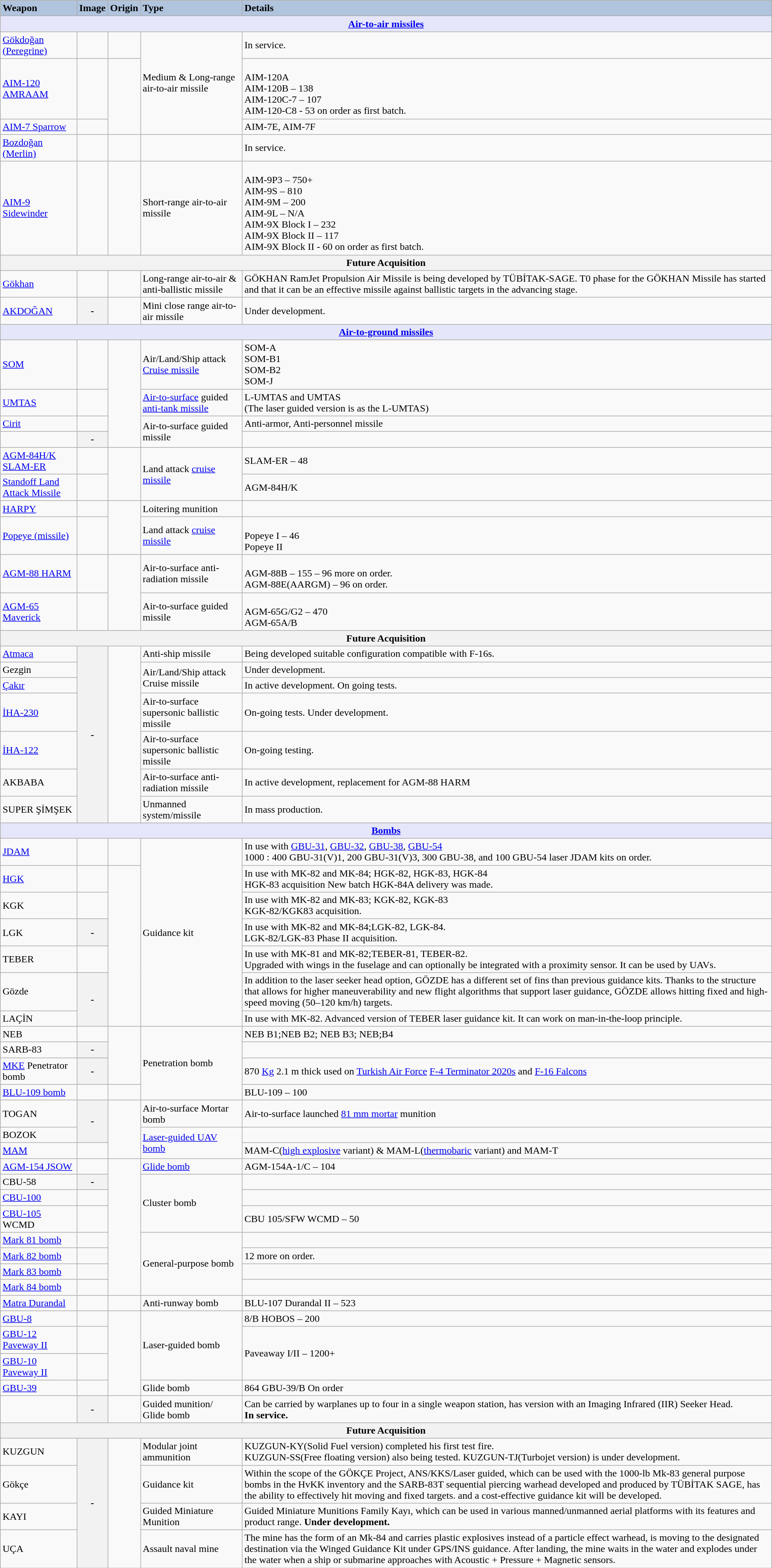<table class="wikitable"|}>
<tr>
<th style="text-align: left; background: lightsteelblue;">Weapon</th>
<th style="text-align: left; background: lightsteelblue;">Image</th>
<th style="text-align: left; background: lightsteelblue;">Origin</th>
<th style="text-align: left; background: lightsteelblue;">Type</th>
<th style="text-align: left; background: lightsteelblue;">Details</th>
</tr>
<tr>
<th colspan="5" style="align: center; background: lavender;"><strong><a href='#'>Air-to-air missiles</a></strong></th>
</tr>
<tr>
<td><a href='#'>Gökdoğan (Peregrine)</a></td>
<td></td>
<td></td>
<td rowspan="3">Medium & Long-range air-to-air missile</td>
<td>In service.</td>
</tr>
<tr>
<td><a href='#'>AIM-120 AMRAAM</a></td>
<td></td>
<td rowspan="2"></td>
<td><br>AIM-120A<br>AIM-120B – 138<br>AIM-120C-7 – 107<br>AIM-120-C8 - 53 on order as first batch.</td>
</tr>
<tr>
<td><a href='#'>AIM-7 Sparrow</a></td>
<td></td>
<td>AIM-7E, AIM-7F</td>
</tr>
<tr>
<td><a href='#'>Bozdoğan (Merlin)</a></td>
<td></td>
<td></td>
<td></td>
<td>In service.</td>
</tr>
<tr>
<td><a href='#'>AIM-9 Sidewinder</a></td>
<td></td>
<td></td>
<td>Short-range air-to-air missile</td>
<td><br>AIM-9P3 – 750+<br>AIM-9S – 810<br>AIM-9M – 200<br>AIM-9L – N/A<br>AIM-9X Block I – 232<br>AIM-9X Block II – 117<br>AIM-9X Block II - 60 on order as first batch.</td>
</tr>
<tr>
<th colspan="5">Future Acquisition</th>
</tr>
<tr>
<td><a href='#'>Gökhan</a></td>
<td></td>
<td></td>
<td>Long-range air-to-air & anti-ballistic missile</td>
<td>GÖKHAN RamJet Propulsion Air Missile is being developed by TÜBİTAK-SAGE. T0 phase for the GÖKHAN Missile has started and that it can be an effective missile against ballistic targets in the advancing stage.</td>
</tr>
<tr>
<td><a href='#'>AKDOĞAN</a></td>
<th>-</th>
<td></td>
<td>Mini close range air-to-air missile</td>
<td>Under development.</td>
</tr>
<tr>
<th colspan="5" style="align: center; background: lavender;"><strong><a href='#'>Air-to-ground missiles</a></strong></th>
</tr>
<tr>
<td><a href='#'>SOM</a></td>
<td></td>
<td rowspan="4"></td>
<td>Air/Land/Ship attack <a href='#'>Cruise missile</a></td>
<td>SOM-A<br>SOM-B1<br>SOM-B2<br>SOM-J</td>
</tr>
<tr>
<td><a href='#'>UMTAS</a></td>
<td></td>
<td><a href='#'>Air-to-surface</a> guided <a href='#'>anti-tank missile</a></td>
<td>L-UMTAS and UMTAS<br>(The laser guided version is as the L-UMTAS)</td>
</tr>
<tr>
<td><a href='#'>Cirit</a></td>
<td></td>
<td rowspan="2">Air-to-surface guided missile</td>
<td>Anti-armor, Anti-personnel missile</td>
</tr>
<tr>
<td></td>
<th>-</th>
<td></td>
</tr>
<tr>
<td><a href='#'>AGM-84H/K SLAM-ER</a></td>
<td></td>
<td rowspan="2"></td>
<td rowspan="2">Land attack <a href='#'>cruise missile</a></td>
<td>SLAM-ER – 48</td>
</tr>
<tr>
<td><a href='#'>Standoff Land Attack Missile</a></td>
<td></td>
<td>AGM-84H/K</td>
</tr>
<tr>
<td><a href='#'>HARPY</a></td>
<td></td>
<td rowspan="2"></td>
<td>Loitering munition</td>
<td></td>
</tr>
<tr>
<td><a href='#'>Popeye (missile)</a></td>
<td></td>
<td>Land attack <a href='#'>cruise missile</a></td>
<td><br>Popeye I – 46<br>Popeye II</td>
</tr>
<tr>
<td><a href='#'>AGM-88 HARM</a></td>
<td></td>
<td rowspan="2"></td>
<td>Air-to-surface anti-radiation missile</td>
<td><br>AGM-88B – 155 – 96 more on order.<br>AGM-88E(AARGM) – 96 on order.</td>
</tr>
<tr>
<td><a href='#'>AGM-65 Maverick</a></td>
<td></td>
<td>Air-to-surface guided missile</td>
<td><br>AGM-65G/G2 – 470<br>AGM-65A/B</td>
</tr>
<tr>
<th colspan="5">Future Acquisition</th>
</tr>
<tr>
<td><a href='#'>Atmaca</a></td>
<th rowspan="7">-</th>
<td rowspan="7"></td>
<td>Anti-ship missile</td>
<td>Being developed suitable configuration compatible with F-16s.</td>
</tr>
<tr>
<td>Gezgin</td>
<td rowspan="2">Air/Land/Ship attack Cruise missile</td>
<td>Under development.</td>
</tr>
<tr>
<td><a href='#'>Çakır</a></td>
<td>In active development. On going tests.</td>
</tr>
<tr>
<td><a href='#'>İHA-230</a></td>
<td>Air-to-surface supersonic ballistic missile</td>
<td>On-going tests. Under development.</td>
</tr>
<tr>
<td><a href='#'>İHA-122</a></td>
<td>Air-to-surface supersonic ballistic missile</td>
<td>On-going testing.</td>
</tr>
<tr>
<td>AKBABA</td>
<td>Air-to-surface anti-radiation missile</td>
<td>In active development, replacement for AGM-88 HARM</td>
</tr>
<tr>
<td>SUPER ŞİMŞEK</td>
<td>Unmanned system/missile</td>
<td>In mass production.</td>
</tr>
<tr>
<th colspan="5" style="align: center; background: lavender;"><strong><a href='#'>Bombs</a></strong></th>
</tr>
<tr>
<td><a href='#'>JDAM</a></td>
<td></td>
<td></td>
<td rowspan="7">Guidance kit</td>
<td>In use with <a href='#'>GBU-31</a>, <a href='#'>GBU-32</a>, <a href='#'>GBU-38</a>, <a href='#'>GBU-54</a><br>1000 : 400 GBU-31(V)1, 200 GBU-31(V)3, 300 GBU-38, and 100 GBU-54 laser JDAM kits on order.</td>
</tr>
<tr>
<td><a href='#'>HGK</a></td>
<td></td>
<td rowspan="6"></td>
<td>In use with MK-82 and MK-84; HGK-82, HGK-83, HGK-84<br>HGK-83 acquisition New batch HGK-84A delivery was made.</td>
</tr>
<tr>
<td>KGK</td>
<td></td>
<td>In use with MK-82 and MK-83; KGK-82, KGK-83<br>KGK-82/KGK83 acquisition.</td>
</tr>
<tr>
<td>LGK</td>
<th>-</th>
<td>In use with MK-82 and MK-84;LGK-82, LGK-84.<br>LGK-82/LGK-83 Phase II acquisition.</td>
</tr>
<tr>
<td>TEBER</td>
<td></td>
<td>In use with MK-81 and MK-82;TEBER-81, TEBER-82.<br>Upgraded with wings in the fuselage and can optionally be integrated with a proximity sensor. It can be used by UAVs.</td>
</tr>
<tr>
<td>Gözde</td>
<th rowspan="2">-</th>
<td>In addition to the laser seeker head option, GÖZDE has a different set of fins than previous guidance kits. Thanks to the structure that allows for higher maneuverability and new flight algorithms that support laser guidance, GÖZDE allows hitting fixed and high-speed moving (50–120 km/h) targets.</td>
</tr>
<tr>
<td>LAÇİN</td>
<td>In use with MK-82. Advanced version of TEBER laser guidance kit. It can work on man-in-the-loop principle.</td>
</tr>
<tr>
<td>NEB</td>
<td></td>
<td rowspan="3"></td>
<td rowspan="4">Penetration bomb</td>
<td>NEB B1;NEB B2; NEB B3; NEB;B4</td>
</tr>
<tr>
<td>SARB-83</td>
<th>-</th>
<td></td>
</tr>
<tr>
<td><a href='#'>MKE</a> Penetrator bomb</td>
<th>-</th>
<td>870 <a href='#'>Kg</a> 2.1 m thick used on <a href='#'>Turkish Air Force</a> <a href='#'>F-4 Terminator 2020s</a> and <a href='#'>F-16 Falcons</a></td>
</tr>
<tr>
<td><a href='#'>BLU-109 bomb</a></td>
<td></td>
<td></td>
<td>BLU-109 – 100</td>
</tr>
<tr>
<td>TOGAN</td>
<th rowspan="2">-</th>
<td rowspan="3"></td>
<td>Air-to-surface Mortar bomb</td>
<td>Air-to-surface launched <a href='#'>81 mm mortar</a> munition</td>
</tr>
<tr>
<td>BOZOK</td>
<td rowspan="2"><a href='#'>Laser-guided UAV bomb</a></td>
<td></td>
</tr>
<tr>
<td><a href='#'>MAM</a></td>
<td></td>
<td>MAM-C(<a href='#'>high explosive</a> variant) & MAM-L(<a href='#'>thermobaric</a> variant) and MAM-T</td>
</tr>
<tr>
<td><a href='#'>AGM-154 JSOW</a></td>
<td></td>
<td rowspan="8"></td>
<td><a href='#'>Glide bomb</a></td>
<td>AGM-154A-1/C – 104</td>
</tr>
<tr>
<td>CBU-58</td>
<th>-</th>
<td rowspan="3">Cluster bomb</td>
<td></td>
</tr>
<tr>
<td><a href='#'>CBU-100</a></td>
<td></td>
<td></td>
</tr>
<tr>
<td><a href='#'>CBU-105</a> WCMD</td>
<td></td>
<td>CBU 105/SFW WCMD – 50</td>
</tr>
<tr>
<td><a href='#'>Mark 81 bomb</a></td>
<td></td>
<td rowspan="4">General-purpose bomb</td>
<td></td>
</tr>
<tr>
<td><a href='#'>Mark 82 bomb</a></td>
<td></td>
<td>12 more on order.</td>
</tr>
<tr>
<td><a href='#'>Mark 83 bomb</a></td>
<td></td>
<td></td>
</tr>
<tr>
<td><a href='#'>Mark 84 bomb</a></td>
<td></td>
<td></td>
</tr>
<tr>
<td><a href='#'>Matra Durandal</a></td>
<td></td>
<td></td>
<td>Anti-runway bomb</td>
<td>BLU-107 Durandal II – 523</td>
</tr>
<tr>
<td><a href='#'>GBU-8</a></td>
<td></td>
<td rowspan="4"></td>
<td rowspan="3">Laser-guided bomb</td>
<td>8/B HOBOS – 200</td>
</tr>
<tr>
<td><a href='#'>GBU-12 Paveway II</a></td>
<td></td>
<td rowspan="2">Paveaway I/II – 1200+</td>
</tr>
<tr>
<td><a href='#'>GBU-10 Paveway II</a></td>
<td></td>
</tr>
<tr>
<td><a href='#'>GBU-39</a></td>
<td></td>
<td>Glide bomb</td>
<td>864 GBU-39/B On order</td>
</tr>
<tr>
<td> </td>
<th>-</th>
<td></td>
<td>Guided munition/<br>Glide bomb</td>
<td>Can be carried by warplanes up to four in a single weapon station, has version with an Imaging Infrared (IIR) Seeker Head.<br><strong>In service.</strong></td>
</tr>
<tr>
<th colspan="5">Future Acquisition</th>
</tr>
<tr>
<td>KUZGUN</td>
<th rowspan="4">-</th>
<td rowspan="4"></td>
<td>Modular joint ammunition</td>
<td>KUZGUN-KY(Solid Fuel version) completed his first test fire.<br>KUZGUN-SS(Free floating version) also being tested.
KUZGUN-TJ(Turbojet version) is under development.</td>
</tr>
<tr>
<td>Gökçe</td>
<td>Guidance kit</td>
<td>Within the scope of the GÖKÇE Project, ANS/KKS/Laser guided, which can be used with the 1000-lb Mk-83 general purpose bombs in the HvKK inventory and the SARB-83T sequential piercing warhead developed and produced by TÜBİTAK SAGE, has the ability to effectively hit moving and fixed targets. and a cost-effective guidance kit will be developed.</td>
</tr>
<tr>
<td>KAYI</td>
<td>Guided Miniature Munition</td>
<td>Guided Miniature Munitions Family Kayı, which can be used in various manned/unmanned aerial platforms with its features and product range. <strong>Under development.</strong></td>
</tr>
<tr>
<td>UÇA</td>
<td>Assault naval mine</td>
<td>The mine has the form of an Mk-84 and carries plastic explosives instead of a particle effect warhead, is moving to the designated destination via the Winged Guidance Kit under GPS/INS guidance. After landing, the mine waits in the water and explodes under the water when a ship or submarine approaches with Acoustic + Pressure + Magnetic sensors.</td>
</tr>
</table>
